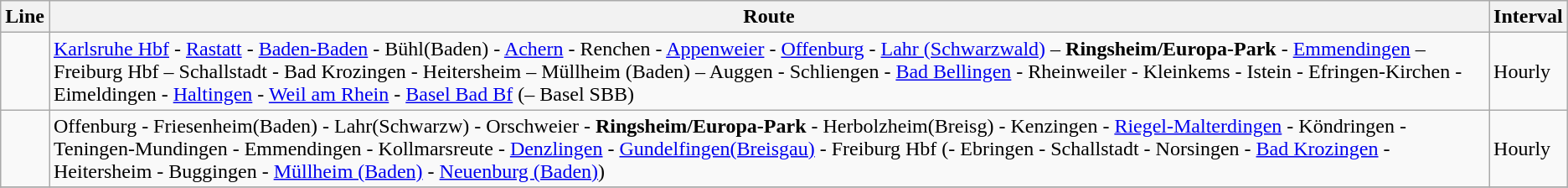<table class="wikitable">
<tr>
<th>Line</th>
<th>Route</th>
<th>Interval</th>
</tr>
<tr>
<td></td>
<td><a href='#'>Karlsruhe Hbf</a> - <a href='#'>Rastatt</a> - <a href='#'>Baden-Baden</a> - Bühl(Baden) - <a href='#'>Achern</a> - Renchen - <a href='#'>Appenweier</a> - <a href='#'>Offenburg</a> - <a href='#'>Lahr (Schwarzwald)</a> – <strong>Ringsheim/Europa-Park</strong> - <a href='#'>Emmendingen</a> – Freiburg Hbf –  Schallstadt - Bad Krozingen - Heitersheim – Müllheim (Baden) – Auggen - Schliengen - <a href='#'>Bad Bellingen</a> - Rheinweiler - Kleinkems - Istein - Efringen-Kirchen - Eimeldingen - <a href='#'>Haltingen</a> - <a href='#'>Weil am Rhein</a> - <a href='#'>Basel Bad Bf</a> (– Basel SBB)</td>
<td>Hourly</td>
</tr>
<tr>
<td></td>
<td>Offenburg - Friesenheim(Baden) - Lahr(Schwarzw) - Orschweier - <strong>Ringsheim/Europa-Park</strong> - Herbolzheim(Breisg) - Kenzingen - <a href='#'>Riegel-Malterdingen</a> - Köndringen - Teningen-Mundingen - Emmendingen - Kollmarsreute - <a href='#'>Denzlingen</a> - <a href='#'>Gundelfingen(Breisgau)</a> - Freiburg Hbf (- Ebringen - Schallstadt - Norsingen - <a href='#'>Bad Krozingen</a> - Heitersheim - Buggingen - <a href='#'>Müllheim (Baden)</a> - <a href='#'>Neuenburg (Baden)</a>)</td>
<td>Hourly</td>
</tr>
<tr>
</tr>
</table>
